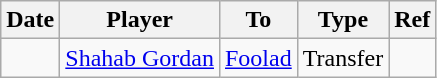<table class="wikitable">
<tr>
<th><strong>Date</strong></th>
<th><strong>Player</strong></th>
<th><strong>To</strong></th>
<th><strong>Type</strong></th>
<th><strong>Ref</strong></th>
</tr>
<tr>
<td></td>
<td> <a href='#'>Shahab Gordan</a></td>
<td> <a href='#'>Foolad</a></td>
<td>Transfer</td>
<td></td>
</tr>
</table>
